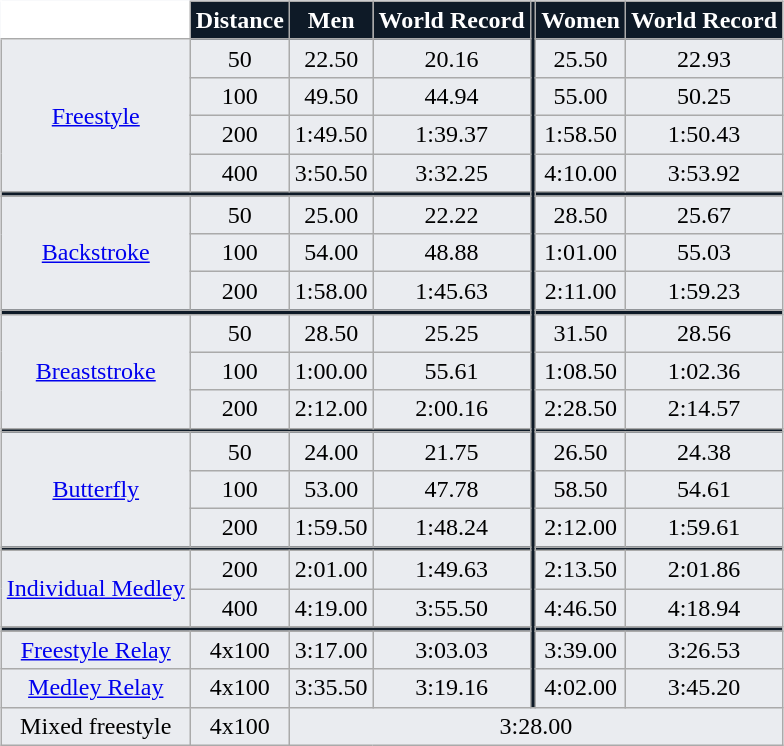<table>
<tr>
<td><br><table class="wikitable" style="background:#eaecf0; text-align:center;">
<tr>
<th style="background:#FFFFFF; border-top:solid 1px #FFFFFF; border-left:solid 1px #FFFFFF;" "></th>
<th style="background:#0E1A27; color:white;">Distance</th>
<th style="background:#0E1A27; color:white;">Men</th>
<th style="background:#0E1A27; color:white;">World Record</th>
<th rowspan="23" style="background:#0E1A27; font-size:0.2em; line-height:0.5px;;"> </th>
<th style="background:#0E1A27; color:white;">Women</th>
<th style="background:#0E1A27; color:white;">World Record</th>
</tr>
<tr>
<td rowspan="4"><a href='#'>Freestyle</a></td>
<td>50</td>
<td>22.50</td>
<td>20.16</td>
<td>25.50</td>
<td>22.93</td>
</tr>
<tr>
<td>100</td>
<td>49.50</td>
<td>44.94</td>
<td>55.00</td>
<td>50.25</td>
</tr>
<tr>
<td>200</td>
<td>1:49.50</td>
<td>1:39.37</td>
<td>1:58.50</td>
<td>1:50.43</td>
</tr>
<tr>
<td>400</td>
<td>3:50.50</td>
<td>3:32.25</td>
<td>4:10.00</td>
<td>3:53.92</td>
</tr>
<tr>
<td colspan="4" style="background:#0E1A27; font-size:0.2em; line-height:0.5px;;"> </td>
<td colspan="2" style="background:#0E1A27; font-size:0.2em; line-height:0.5px;;"> </td>
</tr>
<tr>
<td rowspan="3"><a href='#'>Backstroke</a></td>
<td>50</td>
<td>25.00</td>
<td>22.22</td>
<td>28.50</td>
<td>25.67</td>
</tr>
<tr>
<td>100</td>
<td>54.00</td>
<td>48.88</td>
<td>1:01.00</td>
<td>55.03</td>
</tr>
<tr>
<td>200</td>
<td>1:58.00</td>
<td>1:45.63</td>
<td>2:11.00</td>
<td>1:59.23</td>
</tr>
<tr>
<td colspan="4" style="background:#0E1A27; font-size:0.2em; line-height:0.5px;;"> </td>
<td colspan="2" style="background:#0E1A27; font-size:0.2em; line-height:0.5px;;"> </td>
</tr>
<tr>
<td rowspan="3"><a href='#'>Breaststroke</a></td>
<td>50</td>
<td>28.50</td>
<td>25.25</td>
<td>31.50</td>
<td>28.56</td>
</tr>
<tr>
<td>100</td>
<td>1:00.00</td>
<td>55.61</td>
<td>1:08.50</td>
<td>1:02.36</td>
</tr>
<tr>
<td>200</td>
<td>2:12.00</td>
<td>2:00.16</td>
<td>2:28.50</td>
<td>2:14.57</td>
</tr>
<tr>
<td colspan="4" style="background:#0E1A27; font-size:0.2em; line-height:0.5px;;"> </td>
<td colspan="2" style="background:#0E1A27; font-size:0.2em; line-height:0.5px;;"> </td>
</tr>
<tr>
<td rowspan="3"><a href='#'>Butterfly</a></td>
<td>50</td>
<td>24.00</td>
<td>21.75</td>
<td>26.50</td>
<td>24.38</td>
</tr>
<tr>
<td>100</td>
<td>53.00</td>
<td>47.78</td>
<td>58.50</td>
<td>54.61</td>
</tr>
<tr>
<td>200</td>
<td>1:59.50</td>
<td>1:48.24</td>
<td>2:12.00</td>
<td>1:59.61</td>
</tr>
<tr>
<td colspan="4" style="background:#0E1A27; font-size:0.2em; line-height:0.5px;;"> </td>
<td colspan="2" style="background:#0E1A27; font-size:0.2em; line-height:0.5px;;"> </td>
</tr>
<tr>
<td rowspan="2"><a href='#'>Individual Medley</a></td>
<td>200</td>
<td>2:01.00</td>
<td>1:49.63</td>
<td>2:13.50</td>
<td>2:01.86</td>
</tr>
<tr>
<td>400</td>
<td>4:19.00</td>
<td>3:55.50</td>
<td>4:46.50</td>
<td>4:18.94</td>
</tr>
<tr>
<td colspan="4" style="background:#0E1A27; font-size:0.2em; line-height:0.5px;;"> </td>
<td colspan="2" style="background:#0E1A27; font-size:0.2em; line-height:0.5px;;"> </td>
</tr>
<tr>
<td><a href='#'>Freestyle Relay</a></td>
<td>4x100</td>
<td>3:17.00</td>
<td>3:03.03</td>
<td>3:39.00</td>
<td>3:26.53</td>
</tr>
<tr>
<td><a href='#'>Medley Relay</a></td>
<td>4x100</td>
<td>3:35.50</td>
<td>3:19.16</td>
<td>4:02.00</td>
<td>3:45.20</td>
</tr>
<tr>
<td>Mixed freestyle</td>
<td>4x100</td>
<td colspan="5">3:28.00</td>
</tr>
</table>
</td>
</tr>
</table>
